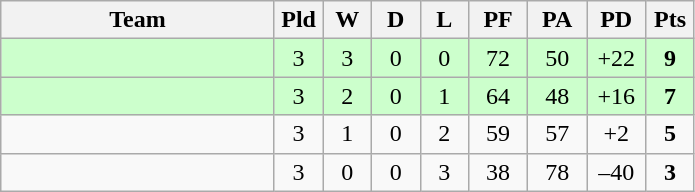<table class="wikitable" style="text-align:center;">
<tr>
<th width=175>Team</th>
<th width=25 abbr="Played">Pld</th>
<th width=25 abbr="Won">W</th>
<th width=25 abbr="Drawn">D</th>
<th width=25 abbr="Lost">L</th>
<th width=32 abbr="Points for">PF</th>
<th width=32 abbr="Points against">PA</th>
<th width=32 abbr="Points difference">PD</th>
<th width=25 abbr="Points">Pts</th>
</tr>
<tr bgcolor=ccffcc>
<td align=left></td>
<td>3</td>
<td>3</td>
<td>0</td>
<td>0</td>
<td>72</td>
<td>50</td>
<td>+22</td>
<td><strong>9</strong></td>
</tr>
<tr bgcolor=ccffcc>
<td align=left></td>
<td>3</td>
<td>2</td>
<td>0</td>
<td>1</td>
<td>64</td>
<td>48</td>
<td>+16</td>
<td><strong>7</strong></td>
</tr>
<tr>
<td align=left></td>
<td>3</td>
<td>1</td>
<td>0</td>
<td>2</td>
<td>59</td>
<td>57</td>
<td>+2</td>
<td><strong>5</strong></td>
</tr>
<tr>
<td align=left></td>
<td>3</td>
<td>0</td>
<td>0</td>
<td>3</td>
<td>38</td>
<td>78</td>
<td>–40</td>
<td><strong>3</strong></td>
</tr>
</table>
